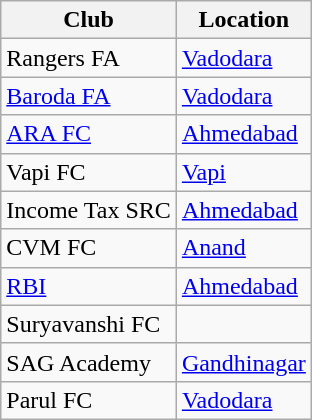<table class=wikitable>
<tr>
<th>Club</th>
<th>Location</th>
</tr>
<tr>
<td>Rangers FA</td>
<td><a href='#'>Vadodara</a></td>
</tr>
<tr>
<td><a href='#'>Baroda FA</a></td>
<td><a href='#'>Vadodara</a></td>
</tr>
<tr>
<td><a href='#'>ARA FC</a></td>
<td><a href='#'>Ahmedabad</a></td>
</tr>
<tr>
<td>Vapi FC</td>
<td><a href='#'>Vapi</a></td>
</tr>
<tr>
<td>Income Tax SRC</td>
<td><a href='#'>Ahmedabad</a></td>
</tr>
<tr>
<td>CVM FC</td>
<td><a href='#'>Anand</a></td>
</tr>
<tr>
<td><a href='#'>RBI</a></td>
<td><a href='#'>Ahmedabad</a></td>
</tr>
<tr>
<td>Suryavanshi FC</td>
<td></td>
</tr>
<tr>
<td>SAG Academy</td>
<td><a href='#'>Gandhinagar</a></td>
</tr>
<tr>
<td>Parul FC</td>
<td><a href='#'>Vadodara</a></td>
</tr>
</table>
